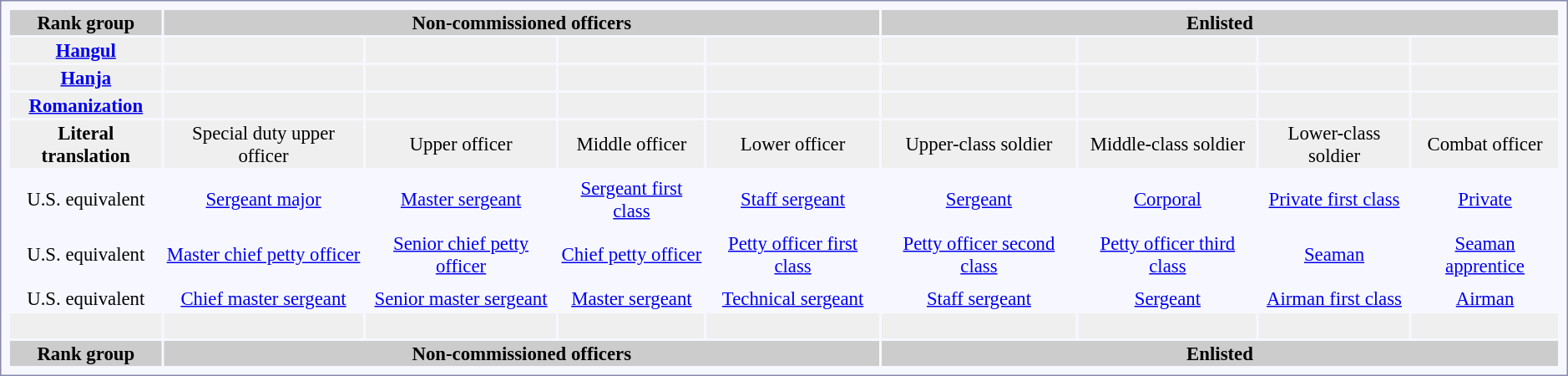<table style="border:1px solid #8888aa; background-color:#f7f8ff; padding:5px; font-size:95%; margin: 0px 12px 12px 0px;">
<tr style="background-color:#CCCCCC; text-align:center;">
<th>Rank group</th>
<th colspan=4>Non-commissioned officers</th>
<th colspan=4>Enlisted</th>
</tr>
<tr style="text-align:center; background:#efefef;">
<th><a href='#'>Hangul</a></th>
<td></td>
<td></td>
<td></td>
<td></td>
<td></td>
<td></td>
<td></td>
<td></td>
</tr>
<tr style="text-align:center; background:#efefef;">
<th><a href='#'>Hanja</a></th>
<td></td>
<td></td>
<td></td>
<td></td>
<td></td>
<td></td>
<td></td>
<td></td>
</tr>
<tr style="text-align:center; background:#efefef;">
<th><a href='#'>Romanization</a></th>
<td></td>
<td></td>
<td></td>
<td></td>
<td></td>
<td></td>
<td></td>
<td></td>
</tr>
<tr style="text-align:center; background:#efefef;">
<th>Literal translation</th>
<td>Special duty upper officer</td>
<td>Upper officer</td>
<td>Middle officer</td>
<td>Lower officer</td>
<td>Upper-class soldier</td>
<td>Middle-class soldier</td>
<td>Lower-class soldier</td>
<td>Combat officer</td>
</tr>
<tr style="text-align:center;">
<td><strong></strong></td>
<td></td>
<td></td>
<td></td>
<td></td>
<td></td>
<td></td>
<td></td>
<td></td>
</tr>
<tr style="text-align:center;">
<td>U.S. equivalent</td>
<td><a href='#'>Sergeant major</a></td>
<td><a href='#'>Master sergeant</a></td>
<td><a href='#'>Sergeant first class</a></td>
<td><a href='#'>Staff sergeant</a></td>
<td><a href='#'>Sergeant</a></td>
<td><a href='#'>Corporal</a></td>
<td><a href='#'>Private first class</a></td>
<td><a href='#'>Private</a></td>
</tr>
<tr style="text-align:center;">
<td><strong></strong></td>
<td></td>
<td></td>
<td></td>
<td></td>
<td></td>
<td></td>
<td></td>
<td></td>
</tr>
<tr style="text-align:center;">
<td>U.S. equivalent</td>
<td><a href='#'>Master chief petty officer</a></td>
<td><a href='#'>Senior chief petty officer</a></td>
<td><a href='#'>Chief petty officer</a></td>
<td><a href='#'>Petty officer first class</a></td>
<td><a href='#'>Petty officer second class</a></td>
<td><a href='#'>Petty officer third class</a></td>
<td><a href='#'>Seaman</a></td>
<td><a href='#'>Seaman apprentice</a></td>
</tr>
<tr style="text-align:center;">
<td><strong></strong></td>
<td></td>
<td></td>
<td></td>
<td></td>
<td></td>
<td></td>
<td></td>
<td></td>
</tr>
<tr style="text-align:center;">
<td>U.S. equivalent</td>
<td><a href='#'>Chief master sergeant</a></td>
<td><a href='#'>Senior master sergeant</a></td>
<td><a href='#'>Master sergeant</a></td>
<td><a href='#'>Technical sergeant</a></td>
<td><a href='#'>Staff sergeant</a></td>
<td><a href='#'>Sergeant</a></td>
<td><a href='#'>Airman first class</a></td>
<td><a href='#'>Airman</a></td>
</tr>
<tr style="text-align:center; background:#efefef;">
<td></td>
<td><br></td>
<td><br></td>
<td><br></td>
<td><br></td>
<td><br></td>
<td><br></td>
<td><br></td>
<td><br></td>
</tr>
<tr style="background-color:#CCCCCC; text-align:center;">
<th>Rank group</th>
<th colspan=4>Non-commissioned officers</th>
<th colspan=4>Enlisted</th>
</tr>
</table>
